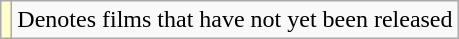<table class="wikitable">
<tr>
<td style="background:#FFFFCC;"></td>
<td>Denotes films that have not yet been released</td>
</tr>
</table>
